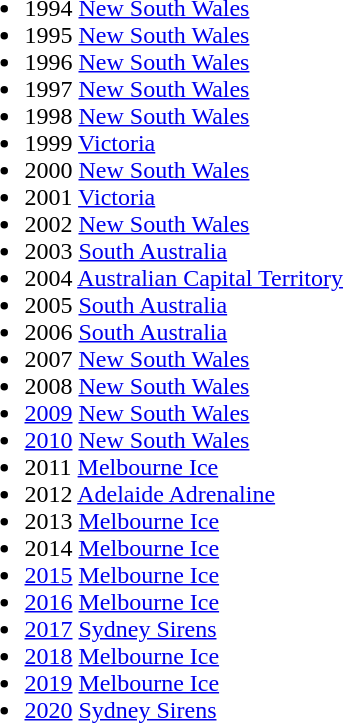<table>
<tr ---->
<td valign="top"><br><ul><li>1994 <a href='#'>New South Wales</a></li><li>1995 <a href='#'>New South Wales</a></li><li>1996 <a href='#'>New South Wales</a></li><li>1997 <a href='#'>New South Wales</a></li><li>1998 <a href='#'>New South Wales</a></li><li>1999 <a href='#'>Victoria</a></li><li>2000 <a href='#'>New South Wales</a></li><li>2001 <a href='#'>Victoria</a></li><li>2002 <a href='#'>New South Wales</a></li><li>2003 <a href='#'>South Australia</a></li><li>2004 <a href='#'>Australian Capital Territory</a></li><li>2005 <a href='#'>South Australia</a></li><li>2006 <a href='#'>South Australia</a></li><li>2007 <a href='#'>New South Wales</a></li><li>2008 <a href='#'>New South Wales</a></li><li><a href='#'>2009</a> <a href='#'>New South Wales</a></li><li><a href='#'>2010</a> <a href='#'>New South Wales</a></li><li>2011 <a href='#'>Melbourne Ice</a></li><li>2012 <a href='#'>Adelaide Adrenaline</a></li><li>2013 <a href='#'>Melbourne Ice</a></li><li>2014 <a href='#'>Melbourne Ice</a></li><li><a href='#'>2015</a> <a href='#'>Melbourne Ice</a></li><li><a href='#'>2016</a> <a href='#'>Melbourne Ice</a></li><li><a href='#'>2017</a> <a href='#'>Sydney Sirens</a></li><li><a href='#'>2018</a> <a href='#'>Melbourne Ice</a></li><li><a href='#'>2019</a> <a href='#'>Melbourne Ice</a></li><li><a href='#'>2020</a> <a href='#'>Sydney Sirens</a></li></ul></td>
</tr>
</table>
